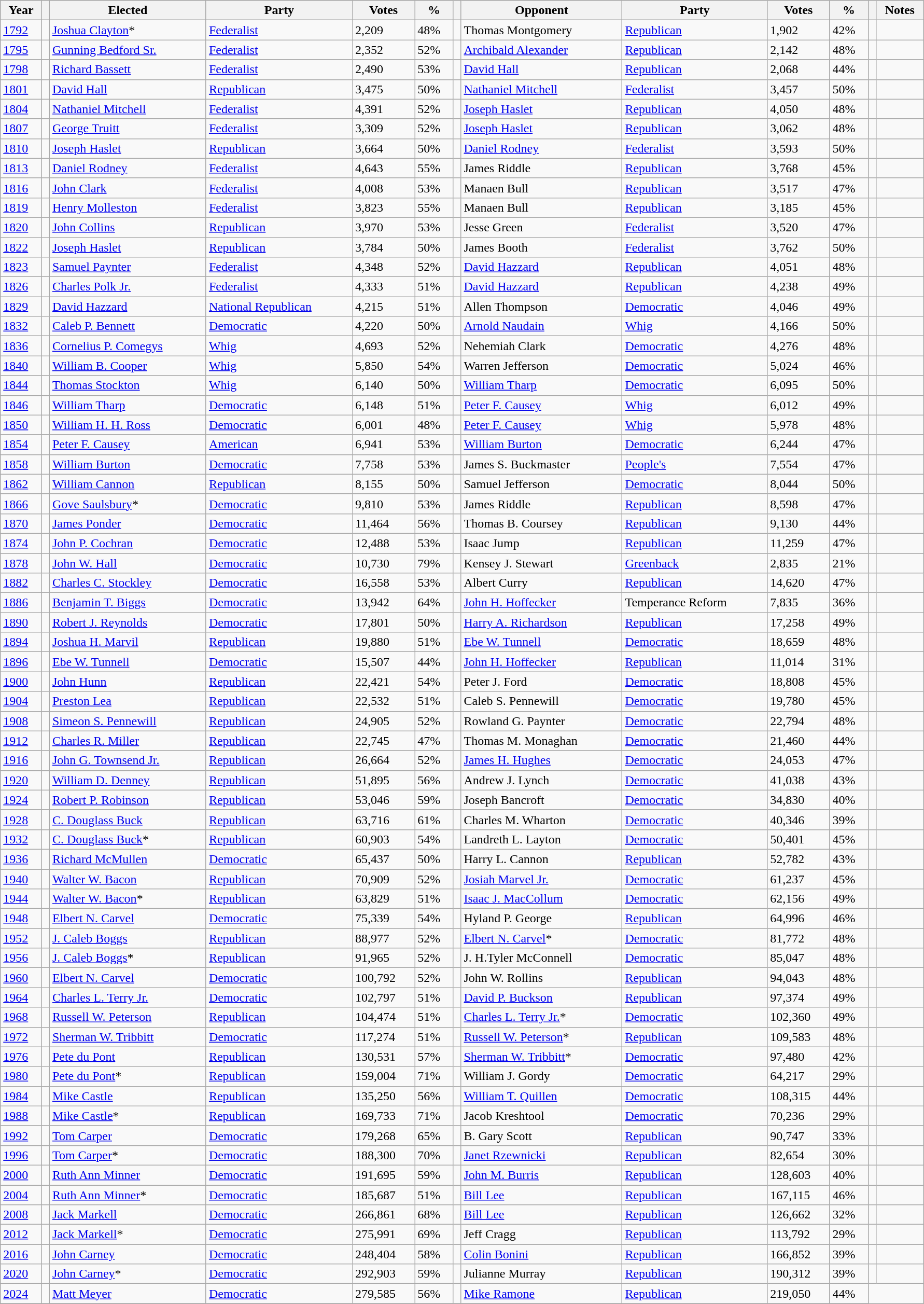<table class=wikitable style="width: 94%" style="text-align: center;" align="center">
<tr bgcolor=#cccccc>
<th>Year</th>
<th></th>
<th>Elected</th>
<th>Party</th>
<th>Votes</th>
<th>%</th>
<th></th>
<th>Opponent</th>
<th>Party</th>
<th>Votes</th>
<th>%</th>
<th></th>
<th>Notes</th>
</tr>
<tr>
<td><a href='#'>1792</a></td>
<td></td>
<td><a href='#'>Joshua Clayton</a>*</td>
<td><a href='#'>Federalist</a></td>
<td>2,209</td>
<td>48%</td>
<td></td>
<td>Thomas Montgomery</td>
<td><a href='#'>Republican</a></td>
<td>1,902</td>
<td>42%</td>
<td></td>
<td></td>
</tr>
<tr>
<td><a href='#'>1795</a></td>
<td></td>
<td><a href='#'>Gunning Bedford Sr.</a></td>
<td><a href='#'>Federalist</a></td>
<td>2,352</td>
<td>52%</td>
<td></td>
<td><a href='#'>Archibald Alexander</a></td>
<td><a href='#'>Republican</a></td>
<td>2,142</td>
<td>48%</td>
<td></td>
<td></td>
</tr>
<tr>
<td><a href='#'>1798</a></td>
<td></td>
<td><a href='#'>Richard Bassett</a></td>
<td><a href='#'>Federalist</a></td>
<td>2,490</td>
<td>53%</td>
<td></td>
<td><a href='#'>David Hall</a></td>
<td><a href='#'>Republican</a></td>
<td>2,068</td>
<td>44%</td>
<td></td>
<td></td>
</tr>
<tr>
<td><a href='#'>1801</a></td>
<td></td>
<td><a href='#'>David Hall</a></td>
<td><a href='#'>Republican</a></td>
<td>3,475</td>
<td>50%</td>
<td></td>
<td><a href='#'>Nathaniel Mitchell</a></td>
<td><a href='#'>Federalist</a></td>
<td>3,457</td>
<td>50%</td>
<td></td>
<td></td>
</tr>
<tr>
<td><a href='#'>1804</a></td>
<td></td>
<td><a href='#'>Nathaniel Mitchell</a></td>
<td><a href='#'>Federalist</a></td>
<td>4,391</td>
<td>52%</td>
<td></td>
<td><a href='#'>Joseph Haslet</a></td>
<td><a href='#'>Republican</a></td>
<td>4,050</td>
<td>48%</td>
<td></td>
<td></td>
</tr>
<tr>
<td><a href='#'>1807</a></td>
<td></td>
<td><a href='#'>George Truitt</a></td>
<td><a href='#'>Federalist</a></td>
<td>3,309</td>
<td>52%</td>
<td></td>
<td><a href='#'>Joseph Haslet</a></td>
<td><a href='#'>Republican</a></td>
<td>3,062</td>
<td>48%</td>
<td></td>
<td></td>
</tr>
<tr>
<td><a href='#'>1810</a></td>
<td></td>
<td><a href='#'>Joseph Haslet</a></td>
<td><a href='#'>Republican</a></td>
<td>3,664</td>
<td>50%</td>
<td></td>
<td><a href='#'>Daniel Rodney</a></td>
<td><a href='#'>Federalist</a></td>
<td>3,593</td>
<td>50%</td>
<td></td>
<td></td>
</tr>
<tr>
<td><a href='#'>1813</a></td>
<td></td>
<td><a href='#'>Daniel Rodney</a></td>
<td><a href='#'>Federalist</a></td>
<td>4,643</td>
<td>55%</td>
<td></td>
<td>James Riddle</td>
<td><a href='#'>Republican</a></td>
<td>3,768</td>
<td>45%</td>
<td></td>
<td></td>
</tr>
<tr>
<td><a href='#'>1816</a></td>
<td></td>
<td><a href='#'>John Clark</a></td>
<td><a href='#'>Federalist</a></td>
<td>4,008</td>
<td>53%</td>
<td></td>
<td>Manaen Bull</td>
<td><a href='#'>Republican</a></td>
<td>3,517</td>
<td>47%</td>
<td></td>
<td></td>
</tr>
<tr>
<td><a href='#'>1819</a></td>
<td></td>
<td><a href='#'>Henry Molleston</a></td>
<td><a href='#'>Federalist</a></td>
<td>3,823</td>
<td>55%</td>
<td></td>
<td>Manaen Bull</td>
<td><a href='#'>Republican</a></td>
<td>3,185</td>
<td>45%</td>
<td></td>
<td></td>
</tr>
<tr>
<td><a href='#'>1820</a></td>
<td></td>
<td><a href='#'>John Collins</a></td>
<td><a href='#'>Republican</a></td>
<td>3,970</td>
<td>53%</td>
<td></td>
<td>Jesse Green</td>
<td><a href='#'>Federalist</a></td>
<td>3,520</td>
<td>47%</td>
<td></td>
<td></td>
</tr>
<tr>
<td><a href='#'>1822</a></td>
<td></td>
<td><a href='#'>Joseph Haslet</a></td>
<td><a href='#'>Republican</a></td>
<td>3,784</td>
<td>50%</td>
<td></td>
<td>James Booth</td>
<td><a href='#'>Federalist</a></td>
<td>3,762</td>
<td>50%</td>
<td></td>
<td></td>
</tr>
<tr>
<td><a href='#'>1823</a></td>
<td></td>
<td><a href='#'>Samuel Paynter</a></td>
<td><a href='#'>Federalist</a></td>
<td>4,348</td>
<td>52%</td>
<td></td>
<td><a href='#'>David Hazzard</a></td>
<td><a href='#'>Republican</a></td>
<td>4,051</td>
<td>48%</td>
<td></td>
<td></td>
</tr>
<tr>
<td><a href='#'>1826</a></td>
<td></td>
<td><a href='#'>Charles Polk Jr.</a></td>
<td><a href='#'>Federalist</a></td>
<td>4,333</td>
<td>51%</td>
<td></td>
<td><a href='#'>David Hazzard</a></td>
<td><a href='#'>Republican</a></td>
<td>4,238</td>
<td>49%</td>
<td></td>
<td></td>
</tr>
<tr>
<td><a href='#'>1829</a></td>
<td></td>
<td><a href='#'>David Hazzard</a></td>
<td><a href='#'>National Republican</a></td>
<td>4,215</td>
<td>51%</td>
<td></td>
<td>Allen Thompson</td>
<td><a href='#'>Democratic</a></td>
<td>4,046</td>
<td>49%</td>
<td></td>
<td></td>
</tr>
<tr>
<td><a href='#'>1832</a></td>
<td></td>
<td><a href='#'>Caleb P. Bennett</a></td>
<td><a href='#'>Democratic</a></td>
<td>4,220</td>
<td>50%</td>
<td></td>
<td><a href='#'>Arnold Naudain</a></td>
<td><a href='#'>Whig</a></td>
<td>4,166</td>
<td>50%</td>
<td></td>
<td></td>
</tr>
<tr>
<td><a href='#'>1836</a></td>
<td></td>
<td><a href='#'>Cornelius P. Comegys</a></td>
<td><a href='#'>Whig</a></td>
<td>4,693</td>
<td>52%</td>
<td></td>
<td>Nehemiah Clark</td>
<td><a href='#'>Democratic</a></td>
<td>4,276</td>
<td>48%</td>
<td></td>
<td></td>
</tr>
<tr>
<td><a href='#'>1840</a></td>
<td></td>
<td><a href='#'>William B. Cooper</a></td>
<td><a href='#'>Whig</a></td>
<td>5,850</td>
<td>54%</td>
<td></td>
<td>Warren Jefferson</td>
<td><a href='#'>Democratic</a></td>
<td>5,024</td>
<td>46%</td>
<td></td>
<td></td>
</tr>
<tr>
<td><a href='#'>1844</a></td>
<td></td>
<td><a href='#'>Thomas Stockton</a></td>
<td><a href='#'>Whig</a></td>
<td>6,140</td>
<td>50%</td>
<td></td>
<td><a href='#'>William Tharp</a></td>
<td><a href='#'>Democratic</a></td>
<td>6,095</td>
<td>50%</td>
<td></td>
<td></td>
</tr>
<tr>
<td><a href='#'>1846</a></td>
<td></td>
<td><a href='#'>William Tharp</a></td>
<td><a href='#'>Democratic</a></td>
<td>6,148</td>
<td>51%</td>
<td></td>
<td><a href='#'>Peter F. Causey</a></td>
<td><a href='#'>Whig</a></td>
<td>6,012</td>
<td>49%</td>
<td></td>
<td></td>
</tr>
<tr>
<td><a href='#'>1850</a></td>
<td></td>
<td><a href='#'>William H. H. Ross</a></td>
<td><a href='#'>Democratic</a></td>
<td>6,001</td>
<td>48%</td>
<td></td>
<td><a href='#'>Peter F. Causey</a></td>
<td><a href='#'>Whig</a></td>
<td>5,978</td>
<td>48%</td>
<td></td>
<td></td>
</tr>
<tr>
<td><a href='#'>1854</a></td>
<td></td>
<td><a href='#'>Peter F. Causey</a></td>
<td><a href='#'>American</a></td>
<td>6,941</td>
<td>53%</td>
<td></td>
<td><a href='#'>William Burton</a></td>
<td><a href='#'>Democratic</a></td>
<td>6,244</td>
<td>47%</td>
<td></td>
<td></td>
</tr>
<tr>
<td><a href='#'>1858</a></td>
<td></td>
<td><a href='#'>William Burton</a></td>
<td><a href='#'>Democratic</a></td>
<td>7,758</td>
<td>53%</td>
<td></td>
<td>James S. Buckmaster</td>
<td><a href='#'>People's</a></td>
<td>7,554</td>
<td>47%</td>
<td></td>
<td></td>
</tr>
<tr>
<td><a href='#'>1862</a></td>
<td></td>
<td><a href='#'>William Cannon</a></td>
<td><a href='#'>Republican</a></td>
<td>8,155</td>
<td>50%</td>
<td></td>
<td>Samuel Jefferson</td>
<td><a href='#'>Democratic</a></td>
<td>8,044</td>
<td>50%</td>
<td></td>
<td></td>
</tr>
<tr>
<td><a href='#'>1866</a></td>
<td></td>
<td><a href='#'>Gove Saulsbury</a>*</td>
<td><a href='#'>Democratic</a></td>
<td>9,810</td>
<td>53%</td>
<td></td>
<td>James Riddle</td>
<td><a href='#'>Republican</a></td>
<td>8,598</td>
<td>47%</td>
<td></td>
<td></td>
</tr>
<tr>
<td><a href='#'>1870</a></td>
<td></td>
<td><a href='#'>James Ponder</a></td>
<td><a href='#'>Democratic</a></td>
<td>11,464</td>
<td>56%</td>
<td></td>
<td>Thomas B. Coursey</td>
<td><a href='#'>Republican</a></td>
<td>9,130</td>
<td>44%</td>
<td></td>
<td></td>
</tr>
<tr>
<td><a href='#'>1874</a></td>
<td></td>
<td><a href='#'>John P. Cochran</a></td>
<td><a href='#'>Democratic</a></td>
<td>12,488</td>
<td>53%</td>
<td></td>
<td>Isaac Jump</td>
<td><a href='#'>Republican</a></td>
<td>11,259</td>
<td>47%</td>
<td></td>
<td></td>
</tr>
<tr>
<td><a href='#'>1878</a></td>
<td></td>
<td><a href='#'>John W. Hall</a></td>
<td><a href='#'>Democratic</a></td>
<td>10,730</td>
<td>79%</td>
<td></td>
<td>Kensey J. Stewart</td>
<td><a href='#'>Greenback</a></td>
<td>2,835</td>
<td>21%</td>
<td></td>
<td></td>
</tr>
<tr>
<td><a href='#'>1882</a></td>
<td></td>
<td><a href='#'>Charles C. Stockley</a></td>
<td><a href='#'>Democratic</a></td>
<td>16,558</td>
<td>53%</td>
<td></td>
<td>Albert Curry</td>
<td><a href='#'>Republican</a></td>
<td>14,620</td>
<td>47%</td>
<td></td>
<td></td>
</tr>
<tr>
<td><a href='#'>1886</a></td>
<td></td>
<td><a href='#'>Benjamin T. Biggs</a></td>
<td><a href='#'>Democratic</a></td>
<td>13,942</td>
<td>64%</td>
<td></td>
<td><a href='#'>John H. Hoffecker</a></td>
<td>Temperance Reform</td>
<td>7,835</td>
<td>36%</td>
<td></td>
<td></td>
</tr>
<tr>
<td><a href='#'>1890</a></td>
<td></td>
<td><a href='#'>Robert J. Reynolds</a></td>
<td><a href='#'>Democratic</a></td>
<td>17,801</td>
<td>50%</td>
<td></td>
<td><a href='#'>Harry A. Richardson</a></td>
<td><a href='#'>Republican</a></td>
<td>17,258</td>
<td>49%</td>
<td></td>
<td></td>
</tr>
<tr>
<td><a href='#'>1894</a></td>
<td></td>
<td><a href='#'>Joshua H. Marvil</a></td>
<td><a href='#'>Republican</a></td>
<td>19,880</td>
<td>51%</td>
<td></td>
<td><a href='#'>Ebe W. Tunnell</a></td>
<td><a href='#'>Democratic</a></td>
<td>18,659</td>
<td>48%</td>
<td></td>
<td></td>
</tr>
<tr>
<td><a href='#'>1896</a></td>
<td></td>
<td><a href='#'>Ebe W. Tunnell</a></td>
<td><a href='#'>Democratic</a></td>
<td>15,507</td>
<td>44%</td>
<td></td>
<td><a href='#'>John H. Hoffecker</a></td>
<td><a href='#'>Republican</a></td>
<td>11,014</td>
<td>31%</td>
<td></td>
<td></td>
</tr>
<tr>
<td><a href='#'>1900</a></td>
<td></td>
<td><a href='#'>John Hunn</a></td>
<td><a href='#'>Republican</a></td>
<td>22,421</td>
<td>54%</td>
<td></td>
<td>Peter J. Ford</td>
<td><a href='#'>Democratic</a></td>
<td>18,808</td>
<td>45%</td>
<td></td>
<td></td>
</tr>
<tr>
<td><a href='#'>1904</a></td>
<td></td>
<td><a href='#'>Preston Lea</a></td>
<td><a href='#'>Republican</a></td>
<td>22,532</td>
<td>51%</td>
<td></td>
<td>Caleb S. Pennewill</td>
<td><a href='#'>Democratic</a></td>
<td>19,780</td>
<td>45%</td>
<td></td>
<td></td>
</tr>
<tr>
<td><a href='#'>1908</a></td>
<td></td>
<td><a href='#'>Simeon S. Pennewill</a></td>
<td><a href='#'>Republican</a></td>
<td>24,905</td>
<td>52%</td>
<td></td>
<td>Rowland G. Paynter</td>
<td><a href='#'>Democratic</a></td>
<td>22,794</td>
<td>48%</td>
<td></td>
<td></td>
</tr>
<tr>
<td><a href='#'>1912</a></td>
<td></td>
<td><a href='#'>Charles R. Miller</a></td>
<td><a href='#'>Republican</a></td>
<td>22,745</td>
<td>47%</td>
<td></td>
<td>Thomas M. Monaghan</td>
<td><a href='#'>Democratic</a></td>
<td>21,460</td>
<td>44%</td>
<td></td>
<td></td>
</tr>
<tr>
<td><a href='#'>1916</a></td>
<td></td>
<td><a href='#'>John G. Townsend Jr.</a></td>
<td><a href='#'>Republican</a></td>
<td>26,664</td>
<td>52%</td>
<td></td>
<td><a href='#'>James H. Hughes</a></td>
<td><a href='#'>Democratic</a></td>
<td>24,053</td>
<td>47%</td>
<td></td>
<td></td>
</tr>
<tr>
<td><a href='#'>1920</a></td>
<td></td>
<td><a href='#'>William D. Denney</a></td>
<td><a href='#'>Republican</a></td>
<td>51,895</td>
<td>56%</td>
<td></td>
<td>Andrew J. Lynch</td>
<td><a href='#'>Democratic</a></td>
<td>41,038</td>
<td>43%</td>
<td></td>
<td></td>
</tr>
<tr>
<td><a href='#'>1924</a></td>
<td></td>
<td><a href='#'>Robert P. Robinson</a></td>
<td><a href='#'>Republican</a></td>
<td>53,046</td>
<td>59%</td>
<td></td>
<td>Joseph Bancroft</td>
<td><a href='#'>Democratic</a></td>
<td>34,830</td>
<td>40%</td>
<td></td>
<td></td>
</tr>
<tr>
<td><a href='#'>1928</a></td>
<td></td>
<td><a href='#'>C. Douglass Buck</a></td>
<td><a href='#'>Republican</a></td>
<td>63,716</td>
<td>61%</td>
<td></td>
<td>Charles M. Wharton</td>
<td><a href='#'>Democratic</a></td>
<td>40,346</td>
<td>39%</td>
<td></td>
<td></td>
</tr>
<tr>
<td><a href='#'>1932</a></td>
<td></td>
<td><a href='#'>C. Douglass Buck</a>*</td>
<td><a href='#'>Republican</a></td>
<td>60,903</td>
<td>54%</td>
<td></td>
<td>Landreth L. Layton</td>
<td><a href='#'>Democratic</a></td>
<td>50,401</td>
<td>45%</td>
<td></td>
<td></td>
</tr>
<tr>
<td><a href='#'>1936</a></td>
<td></td>
<td><a href='#'>Richard McMullen</a></td>
<td><a href='#'>Democratic</a></td>
<td>65,437</td>
<td>50%</td>
<td></td>
<td>Harry L. Cannon</td>
<td><a href='#'>Republican</a></td>
<td>52,782</td>
<td>43%</td>
<td></td>
<td></td>
</tr>
<tr>
<td><a href='#'>1940</a></td>
<td></td>
<td><a href='#'>Walter W. Bacon</a></td>
<td><a href='#'>Republican</a></td>
<td>70,909</td>
<td>52%</td>
<td></td>
<td><a href='#'>Josiah Marvel Jr.</a></td>
<td><a href='#'>Democratic</a></td>
<td>61,237</td>
<td>45%</td>
<td></td>
<td></td>
</tr>
<tr>
<td><a href='#'>1944</a></td>
<td></td>
<td><a href='#'>Walter W. Bacon</a>*</td>
<td><a href='#'>Republican</a></td>
<td>63,829</td>
<td>51%</td>
<td></td>
<td><a href='#'>Isaac J. MacCollum</a></td>
<td><a href='#'>Democratic</a></td>
<td>62,156</td>
<td>49%</td>
<td></td>
<td></td>
</tr>
<tr>
<td><a href='#'>1948</a></td>
<td></td>
<td><a href='#'>Elbert N. Carvel</a></td>
<td><a href='#'>Democratic</a></td>
<td>75,339</td>
<td>54%</td>
<td></td>
<td>Hyland P. George</td>
<td><a href='#'>Republican</a></td>
<td>64,996</td>
<td>46%</td>
<td></td>
<td></td>
</tr>
<tr>
<td><a href='#'>1952</a></td>
<td></td>
<td><a href='#'>J. Caleb Boggs</a></td>
<td><a href='#'>Republican</a></td>
<td>88,977</td>
<td>52%</td>
<td></td>
<td><a href='#'>Elbert N. Carvel</a>*</td>
<td><a href='#'>Democratic</a></td>
<td>81,772</td>
<td>48%</td>
<td></td>
<td></td>
</tr>
<tr>
<td><a href='#'>1956</a></td>
<td></td>
<td><a href='#'>J. Caleb Boggs</a>*</td>
<td><a href='#'>Republican</a></td>
<td>91,965</td>
<td>52%</td>
<td></td>
<td>J. H.Tyler McConnell</td>
<td><a href='#'>Democratic</a></td>
<td>85,047</td>
<td>48%</td>
<td></td>
<td></td>
</tr>
<tr>
<td><a href='#'>1960</a></td>
<td></td>
<td><a href='#'>Elbert N. Carvel</a></td>
<td><a href='#'>Democratic</a></td>
<td>100,792</td>
<td>52%</td>
<td></td>
<td>John W. Rollins</td>
<td><a href='#'>Republican</a></td>
<td>94,043</td>
<td>48%</td>
<td></td>
<td></td>
</tr>
<tr>
<td><a href='#'>1964</a></td>
<td></td>
<td><a href='#'>Charles L. Terry Jr.</a></td>
<td><a href='#'>Democratic</a></td>
<td>102,797</td>
<td>51%</td>
<td></td>
<td><a href='#'>David P. Buckson</a></td>
<td><a href='#'>Republican</a></td>
<td>97,374</td>
<td>49%</td>
<td></td>
<td></td>
</tr>
<tr>
<td><a href='#'>1968</a></td>
<td></td>
<td><a href='#'>Russell W. Peterson</a></td>
<td><a href='#'>Republican</a></td>
<td>104,474</td>
<td>51%</td>
<td></td>
<td><a href='#'>Charles L. Terry Jr.</a>*</td>
<td><a href='#'>Democratic</a></td>
<td>102,360</td>
<td>49%</td>
<td></td>
<td></td>
</tr>
<tr>
<td><a href='#'>1972</a></td>
<td></td>
<td><a href='#'>Sherman W. Tribbitt</a></td>
<td><a href='#'>Democratic</a></td>
<td>117,274</td>
<td>51%</td>
<td></td>
<td><a href='#'>Russell W. Peterson</a>*</td>
<td><a href='#'>Republican</a></td>
<td>109,583</td>
<td>48%</td>
<td></td>
<td></td>
</tr>
<tr>
<td><a href='#'>1976</a></td>
<td></td>
<td><a href='#'>Pete du Pont</a></td>
<td><a href='#'>Republican</a></td>
<td>130,531</td>
<td>57%</td>
<td></td>
<td><a href='#'>Sherman W. Tribbitt</a>*</td>
<td><a href='#'>Democratic</a></td>
<td>97,480</td>
<td>42%</td>
<td></td>
<td></td>
</tr>
<tr>
<td><a href='#'>1980</a></td>
<td></td>
<td><a href='#'>Pete du Pont</a>*</td>
<td><a href='#'>Republican</a></td>
<td>159,004</td>
<td>71%</td>
<td></td>
<td>William J. Gordy</td>
<td><a href='#'>Democratic</a></td>
<td>64,217</td>
<td>29%</td>
<td></td>
<td></td>
</tr>
<tr>
<td><a href='#'>1984</a></td>
<td></td>
<td><a href='#'>Mike Castle</a></td>
<td><a href='#'>Republican</a></td>
<td>135,250</td>
<td>56%</td>
<td></td>
<td><a href='#'>William T. Quillen</a></td>
<td><a href='#'>Democratic</a></td>
<td>108,315</td>
<td>44%</td>
<td></td>
<td></td>
</tr>
<tr>
<td><a href='#'>1988</a></td>
<td></td>
<td><a href='#'>Mike Castle</a>*</td>
<td><a href='#'>Republican</a></td>
<td>169,733</td>
<td>71%</td>
<td></td>
<td>Jacob Kreshtool</td>
<td><a href='#'>Democratic</a></td>
<td>70,236</td>
<td>29%</td>
<td></td>
<td></td>
</tr>
<tr>
<td><a href='#'>1992</a></td>
<td></td>
<td><a href='#'>Tom Carper</a></td>
<td><a href='#'>Democratic</a></td>
<td>179,268</td>
<td>65%</td>
<td></td>
<td>B. Gary Scott</td>
<td><a href='#'>Republican</a></td>
<td>90,747</td>
<td>33%</td>
<td></td>
<td></td>
</tr>
<tr>
<td><a href='#'>1996</a></td>
<td></td>
<td><a href='#'>Tom Carper</a>*</td>
<td><a href='#'>Democratic</a></td>
<td>188,300</td>
<td>70%</td>
<td></td>
<td><a href='#'>Janet Rzewnicki</a></td>
<td><a href='#'>Republican</a></td>
<td>82,654</td>
<td>30%</td>
<td></td>
<td></td>
</tr>
<tr>
<td><a href='#'>2000</a></td>
<td></td>
<td><a href='#'>Ruth Ann Minner</a></td>
<td><a href='#'>Democratic</a></td>
<td>191,695</td>
<td>59%</td>
<td></td>
<td><a href='#'>John M. Burris</a></td>
<td><a href='#'>Republican</a></td>
<td>128,603</td>
<td>40%</td>
<td></td>
<td></td>
</tr>
<tr>
<td><a href='#'>2004</a></td>
<td></td>
<td><a href='#'>Ruth Ann Minner</a>*</td>
<td><a href='#'>Democratic</a></td>
<td>185,687</td>
<td>51%</td>
<td></td>
<td><a href='#'>Bill Lee</a></td>
<td><a href='#'>Republican</a></td>
<td>167,115</td>
<td>46%</td>
<td></td>
<td></td>
</tr>
<tr>
<td><a href='#'>2008</a></td>
<td></td>
<td><a href='#'>Jack Markell</a></td>
<td><a href='#'>Democratic</a></td>
<td>266,861</td>
<td>68%</td>
<td></td>
<td><a href='#'>Bill Lee</a></td>
<td><a href='#'>Republican</a></td>
<td>126,662</td>
<td>32%</td>
<td></td>
<td></td>
</tr>
<tr>
<td><a href='#'>2012</a></td>
<td></td>
<td><a href='#'>Jack Markell</a>*</td>
<td><a href='#'>Democratic</a></td>
<td>275,991</td>
<td>69%</td>
<td></td>
<td>Jeff Cragg</td>
<td><a href='#'>Republican</a></td>
<td>113,792</td>
<td>29%</td>
<td></td>
<td></td>
</tr>
<tr>
<td><a href='#'>2016</a></td>
<td></td>
<td><a href='#'>John Carney</a></td>
<td><a href='#'>Democratic</a></td>
<td>248,404</td>
<td>58%</td>
<td></td>
<td><a href='#'>Colin Bonini</a></td>
<td><a href='#'>Republican</a></td>
<td>166,852</td>
<td>39%</td>
<td></td>
<td></td>
</tr>
<tr>
<td><a href='#'>2020</a></td>
<td></td>
<td><a href='#'>John Carney</a>*</td>
<td><a href='#'>Democratic</a></td>
<td>292,903</td>
<td>59%</td>
<td></td>
<td>Julianne Murray</td>
<td><a href='#'>Republican</a></td>
<td>190,312</td>
<td>39%</td>
<td></td>
<td></td>
</tr>
<tr>
<td><a href='#'>2024</a></td>
<td></td>
<td><a href='#'>Matt Meyer</a></td>
<td><a href='#'>Democratic</a></td>
<td>279,585</td>
<td>56%</td>
<td></td>
<td><a href='#'>Mike Ramone</a></td>
<td><a href='#'>Republican</a></td>
<td>219,050</td>
<td>44%</td>
</tr>
<tr>
</tr>
</table>
